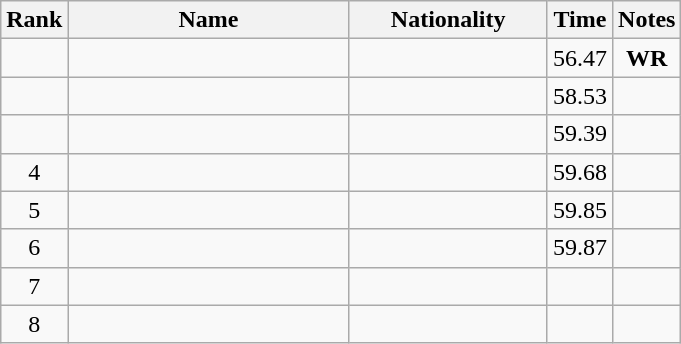<table class="wikitable sortable" style="text-align:center">
<tr>
<th>Rank</th>
<th style="width:180px">Name</th>
<th style="width:125px">Nationality</th>
<th>Time</th>
<th>Notes</th>
</tr>
<tr>
<td></td>
<td style="text-align:left;"></td>
<td style="text-align:left;"></td>
<td>56.47</td>
<td><strong>WR</strong></td>
</tr>
<tr>
<td></td>
<td style="text-align:left;"></td>
<td style="text-align:left;"></td>
<td>58.53</td>
<td></td>
</tr>
<tr>
<td></td>
<td style="text-align:left;"></td>
<td style="text-align:left;"></td>
<td>59.39</td>
<td></td>
</tr>
<tr>
<td>4</td>
<td style="text-align:left;"></td>
<td style="text-align:left;"></td>
<td>59.68</td>
<td></td>
</tr>
<tr>
<td>5</td>
<td style="text-align:left;"></td>
<td style="text-align:left;"></td>
<td>59.85</td>
<td></td>
</tr>
<tr>
<td>6</td>
<td style="text-align:left;"></td>
<td style="text-align:left;"></td>
<td>59.87</td>
<td></td>
</tr>
<tr>
<td>7</td>
<td style="text-align:left;"></td>
<td style="text-align:left;"></td>
<td></td>
<td></td>
</tr>
<tr>
<td>8</td>
<td style="text-align:left;"></td>
<td style="text-align:left;"></td>
<td></td>
<td></td>
</tr>
</table>
